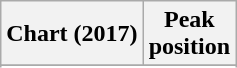<table class="wikitable sortable plainrowheaders" style="text-align:center;">
<tr>
<th>Chart (2017)</th>
<th>Peak<br>position</th>
</tr>
<tr>
</tr>
<tr>
</tr>
</table>
